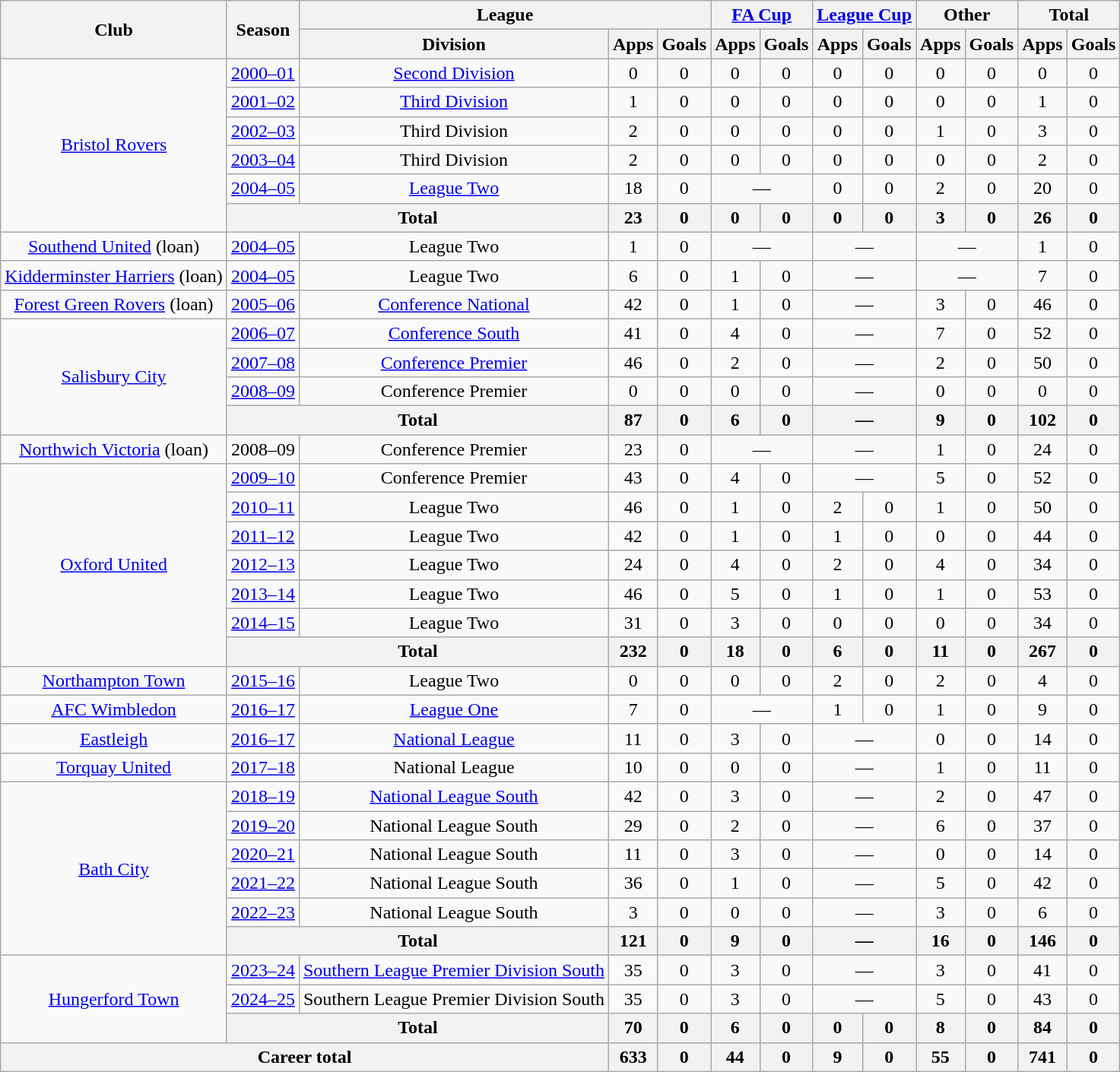<table class=wikitable style="text-align: center">
<tr>
<th rowspan=2>Club</th>
<th rowspan=2>Season</th>
<th colspan=3>League</th>
<th colspan=2><a href='#'>FA Cup</a></th>
<th colspan=2><a href='#'>League Cup</a></th>
<th colspan=2>Other</th>
<th colspan=2>Total</th>
</tr>
<tr>
<th>Division</th>
<th>Apps</th>
<th>Goals</th>
<th>Apps</th>
<th>Goals</th>
<th>Apps</th>
<th>Goals</th>
<th>Apps</th>
<th>Goals</th>
<th>Apps</th>
<th>Goals</th>
</tr>
<tr>
<td rowspan=6><a href='#'>Bristol Rovers</a></td>
<td><a href='#'>2000–01</a></td>
<td><a href='#'>Second Division</a></td>
<td>0</td>
<td>0</td>
<td>0</td>
<td>0</td>
<td>0</td>
<td>0</td>
<td>0</td>
<td>0</td>
<td>0</td>
<td>0</td>
</tr>
<tr>
<td><a href='#'>2001–02</a></td>
<td><a href='#'>Third Division</a></td>
<td>1</td>
<td>0</td>
<td>0</td>
<td>0</td>
<td>0</td>
<td>0</td>
<td>0</td>
<td>0</td>
<td>1</td>
<td>0</td>
</tr>
<tr>
<td><a href='#'>2002–03</a></td>
<td>Third Division</td>
<td>2</td>
<td>0</td>
<td>0</td>
<td>0</td>
<td>0</td>
<td>0</td>
<td>1</td>
<td>0</td>
<td>3</td>
<td>0</td>
</tr>
<tr>
<td><a href='#'>2003–04</a></td>
<td>Third Division</td>
<td>2</td>
<td>0</td>
<td>0</td>
<td>0</td>
<td>0</td>
<td>0</td>
<td>0</td>
<td>0</td>
<td>2</td>
<td>0</td>
</tr>
<tr>
<td><a href='#'>2004–05</a></td>
<td><a href='#'>League Two</a></td>
<td>18</td>
<td>0</td>
<td colspan=2>—</td>
<td>0</td>
<td>0</td>
<td>2</td>
<td>0</td>
<td>20</td>
<td>0</td>
</tr>
<tr>
<th colspan=2>Total</th>
<th>23</th>
<th>0</th>
<th>0</th>
<th>0</th>
<th>0</th>
<th>0</th>
<th>3</th>
<th>0</th>
<th>26</th>
<th>0</th>
</tr>
<tr>
<td><a href='#'>Southend United</a> (loan)</td>
<td><a href='#'>2004–05</a></td>
<td>League Two</td>
<td>1</td>
<td>0</td>
<td colspan=2>—</td>
<td colspan=2>—</td>
<td colspan=2>—</td>
<td>1</td>
<td>0</td>
</tr>
<tr>
<td><a href='#'>Kidderminster Harriers</a> (loan)</td>
<td><a href='#'>2004–05</a></td>
<td>League Two</td>
<td>6</td>
<td>0</td>
<td>1</td>
<td>0</td>
<td colspan=2>—</td>
<td colspan=2>—</td>
<td>7</td>
<td>0</td>
</tr>
<tr>
<td><a href='#'>Forest Green Rovers</a> (loan)</td>
<td><a href='#'>2005–06</a></td>
<td><a href='#'>Conference National</a></td>
<td>42</td>
<td>0</td>
<td>1</td>
<td>0</td>
<td colspan=2>—</td>
<td>3</td>
<td>0</td>
<td>46</td>
<td>0</td>
</tr>
<tr>
<td rowspan=4><a href='#'>Salisbury City</a></td>
<td><a href='#'>2006–07</a></td>
<td><a href='#'>Conference South</a></td>
<td>41</td>
<td>0</td>
<td>4</td>
<td>0</td>
<td colspan=2>—</td>
<td>7</td>
<td>0</td>
<td>52</td>
<td>0</td>
</tr>
<tr>
<td><a href='#'>2007–08</a></td>
<td><a href='#'>Conference Premier</a></td>
<td>46</td>
<td>0</td>
<td>2</td>
<td>0</td>
<td colspan=2>—</td>
<td>2</td>
<td>0</td>
<td>50</td>
<td>0</td>
</tr>
<tr>
<td><a href='#'>2008–09</a></td>
<td>Conference Premier</td>
<td>0</td>
<td>0</td>
<td>0</td>
<td>0</td>
<td colspan=2>—</td>
<td>0</td>
<td>0</td>
<td>0</td>
<td>0</td>
</tr>
<tr>
<th colspan=2>Total</th>
<th>87</th>
<th>0</th>
<th>6</th>
<th>0</th>
<th colspan=2>—</th>
<th>9</th>
<th>0</th>
<th>102</th>
<th>0</th>
</tr>
<tr>
<td><a href='#'>Northwich Victoria</a> (loan)</td>
<td>2008–09</td>
<td>Conference Premier</td>
<td>23</td>
<td>0</td>
<td colspan=2>—</td>
<td colspan=2>—</td>
<td>1</td>
<td>0</td>
<td>24</td>
<td>0</td>
</tr>
<tr>
<td rowspan=7><a href='#'>Oxford United</a></td>
<td><a href='#'>2009–10</a></td>
<td>Conference Premier</td>
<td>43</td>
<td>0</td>
<td>4</td>
<td>0</td>
<td colspan=2>—</td>
<td>5</td>
<td>0</td>
<td>52</td>
<td>0</td>
</tr>
<tr>
<td><a href='#'>2010–11</a></td>
<td>League Two</td>
<td>46</td>
<td>0</td>
<td>1</td>
<td>0</td>
<td>2</td>
<td>0</td>
<td>1</td>
<td>0</td>
<td>50</td>
<td>0</td>
</tr>
<tr>
<td><a href='#'>2011–12</a></td>
<td>League Two</td>
<td>42</td>
<td>0</td>
<td>1</td>
<td>0</td>
<td>1</td>
<td>0</td>
<td>0</td>
<td>0</td>
<td>44</td>
<td>0</td>
</tr>
<tr>
<td><a href='#'>2012–13</a></td>
<td>League Two</td>
<td>24</td>
<td>0</td>
<td>4</td>
<td>0</td>
<td>2</td>
<td>0</td>
<td>4</td>
<td>0</td>
<td>34</td>
<td>0</td>
</tr>
<tr>
<td><a href='#'>2013–14</a></td>
<td>League Two</td>
<td>46</td>
<td>0</td>
<td>5</td>
<td>0</td>
<td>1</td>
<td>0</td>
<td>1</td>
<td>0</td>
<td>53</td>
<td>0</td>
</tr>
<tr>
<td><a href='#'>2014–15</a></td>
<td>League Two</td>
<td>31</td>
<td>0</td>
<td>3</td>
<td>0</td>
<td>0</td>
<td>0</td>
<td>0</td>
<td>0</td>
<td>34</td>
<td>0</td>
</tr>
<tr>
<th colspan=2>Total</th>
<th>232</th>
<th>0</th>
<th>18</th>
<th>0</th>
<th>6</th>
<th>0</th>
<th>11</th>
<th>0</th>
<th>267</th>
<th>0</th>
</tr>
<tr>
<td><a href='#'>Northampton Town</a></td>
<td><a href='#'>2015–16</a></td>
<td>League Two</td>
<td>0</td>
<td>0</td>
<td>0</td>
<td>0</td>
<td>2</td>
<td>0</td>
<td>2</td>
<td>0</td>
<td>4</td>
<td>0</td>
</tr>
<tr>
<td><a href='#'>AFC Wimbledon</a></td>
<td><a href='#'>2016–17</a></td>
<td><a href='#'>League One</a></td>
<td>7</td>
<td>0</td>
<td colspan=2>—</td>
<td>1</td>
<td>0</td>
<td>1</td>
<td>0</td>
<td>9</td>
<td>0</td>
</tr>
<tr>
<td><a href='#'>Eastleigh</a></td>
<td><a href='#'>2016–17</a></td>
<td><a href='#'>National League</a></td>
<td>11</td>
<td>0</td>
<td>3</td>
<td>0</td>
<td colspan=2>—</td>
<td>0</td>
<td>0</td>
<td>14</td>
<td>0</td>
</tr>
<tr>
<td><a href='#'>Torquay United</a></td>
<td><a href='#'>2017–18</a></td>
<td>National League</td>
<td>10</td>
<td>0</td>
<td>0</td>
<td>0</td>
<td colspan=2>—</td>
<td>1</td>
<td>0</td>
<td>11</td>
<td>0</td>
</tr>
<tr>
<td rowspan=6><a href='#'>Bath City</a></td>
<td><a href='#'>2018–19</a></td>
<td><a href='#'>National League South</a></td>
<td>42</td>
<td>0</td>
<td>3</td>
<td>0</td>
<td colspan=2>—</td>
<td>2</td>
<td>0</td>
<td>47</td>
<td>0</td>
</tr>
<tr>
<td><a href='#'>2019–20</a></td>
<td>National League South</td>
<td>29</td>
<td>0</td>
<td>2</td>
<td>0</td>
<td colspan=2>—</td>
<td>6</td>
<td>0</td>
<td>37</td>
<td>0</td>
</tr>
<tr>
<td><a href='#'>2020–21</a></td>
<td>National League South</td>
<td>11</td>
<td>0</td>
<td>3</td>
<td>0</td>
<td colspan=2>—</td>
<td>0</td>
<td>0</td>
<td>14</td>
<td>0</td>
</tr>
<tr>
<td><a href='#'>2021–22</a></td>
<td>National League South</td>
<td>36</td>
<td>0</td>
<td>1</td>
<td>0</td>
<td colspan=2>—</td>
<td>5</td>
<td>0</td>
<td>42</td>
<td>0</td>
</tr>
<tr>
<td><a href='#'>2022–23</a></td>
<td>National League South</td>
<td>3</td>
<td>0</td>
<td>0</td>
<td>0</td>
<td colspan="2">—</td>
<td>3</td>
<td>0</td>
<td>6</td>
<td>0</td>
</tr>
<tr>
<th colspan=2>Total</th>
<th>121</th>
<th>0</th>
<th>9</th>
<th>0</th>
<th colspan=2>—</th>
<th>16</th>
<th>0</th>
<th>146</th>
<th>0</th>
</tr>
<tr>
<td rowspan="3"><a href='#'>Hungerford Town</a></td>
<td><a href='#'>2023–24</a></td>
<td><a href='#'>Southern League Premier Division South</a></td>
<td>35</td>
<td>0</td>
<td>3</td>
<td>0</td>
<td colspan="2">—</td>
<td>3</td>
<td>0</td>
<td>41</td>
<td>0</td>
</tr>
<tr>
<td><a href='#'>2024–25</a></td>
<td>Southern League Premier Division South</td>
<td>35</td>
<td>0</td>
<td>3</td>
<td>0</td>
<td colspan="2">—</td>
<td>5</td>
<td>0</td>
<td>43</td>
<td>0</td>
</tr>
<tr>
<th colspan="2">Total</th>
<th>70</th>
<th>0</th>
<th>6</th>
<th>0</th>
<th>0</th>
<th>0</th>
<th>8</th>
<th>0</th>
<th>84</th>
<th>0</th>
</tr>
<tr>
<th colspan=3>Career total</th>
<th>633</th>
<th>0</th>
<th>44</th>
<th>0</th>
<th>9</th>
<th>0</th>
<th>55</th>
<th>0</th>
<th>741</th>
<th>0</th>
</tr>
</table>
